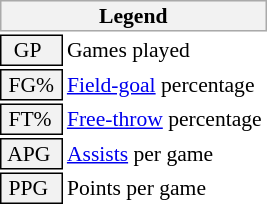<table class="toccolours" style="font-size: 90%; white-space: nowrap;">
<tr>
<th colspan="6" style="background:#f2f2f2; border:1px solid #aaa;">Legend</th>
</tr>
<tr>
<td style="background:#f2f2f2; border:1px solid black;">  GP</td>
<td>Games played</td>
</tr>
<tr>
<td style="background:#f2f2f2; border:1px solid black;"> FG% </td>
<td style="padding-right: 8px"><a href='#'>Field-goal</a> percentage</td>
</tr>
<tr>
<td style="background:#f2f2f2; border:1px solid black;"> FT% </td>
<td><a href='#'>Free-throw</a> percentage</td>
</tr>
<tr>
<td style="background:#f2f2f2; border:1px solid black;"> APG </td>
<td><a href='#'>Assists</a> per game</td>
</tr>
<tr>
<td style="background:#f2f2f2; border:1px solid black;"> PPG </td>
<td>Points per game</td>
</tr>
<tr>
</tr>
</table>
